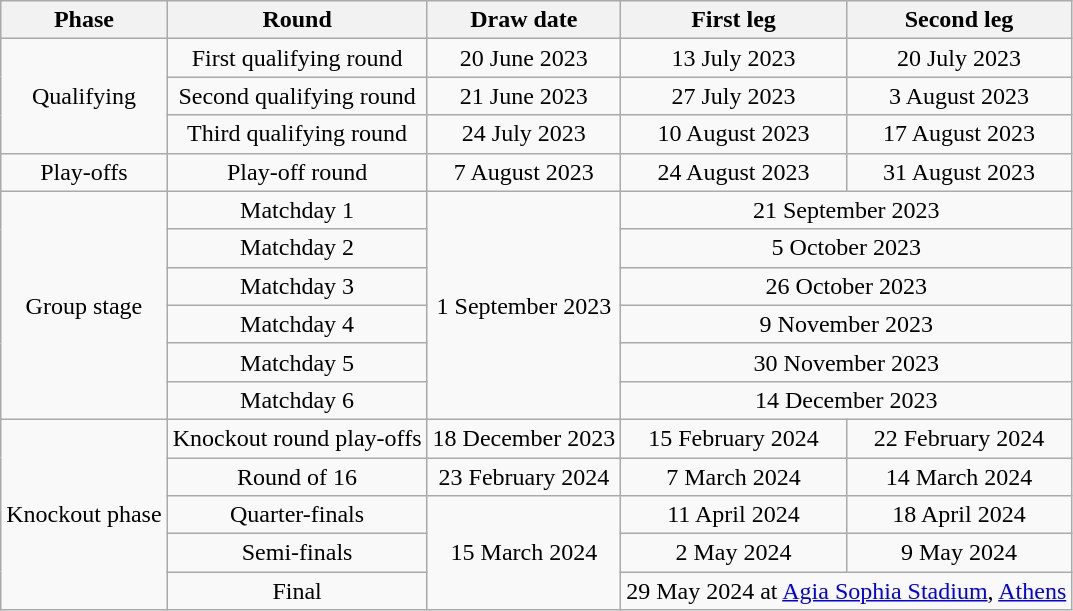<table class="wikitable" style="text-align:center">
<tr>
<th>Phase</th>
<th>Round</th>
<th>Draw date</th>
<th>First leg</th>
<th>Second leg</th>
</tr>
<tr>
<td rowspan="3">Qualifying</td>
<td>First qualifying round</td>
<td>20 June 2023</td>
<td>13 July 2023</td>
<td>20 July 2023</td>
</tr>
<tr>
<td>Second qualifying round</td>
<td>21 June 2023</td>
<td>27 July 2023</td>
<td>3 August 2023</td>
</tr>
<tr>
<td>Third qualifying round</td>
<td>24 July 2023</td>
<td>10 August 2023</td>
<td>17 August 2023</td>
</tr>
<tr>
<td>Play-offs</td>
<td>Play-off round</td>
<td>7 August 2023</td>
<td>24 August 2023</td>
<td>31 August 2023</td>
</tr>
<tr>
<td rowspan="6">Group stage</td>
<td>Matchday 1</td>
<td rowspan="6">1 September 2023</td>
<td colspan="2">21 September 2023</td>
</tr>
<tr>
<td>Matchday 2</td>
<td colspan="2">5 October 2023</td>
</tr>
<tr>
<td>Matchday 3</td>
<td colspan="2">26 October 2023</td>
</tr>
<tr>
<td>Matchday 4</td>
<td colspan="2">9 November 2023</td>
</tr>
<tr>
<td>Matchday 5</td>
<td colspan="2">30 November 2023</td>
</tr>
<tr>
<td>Matchday 6</td>
<td colspan="2">14 December 2023</td>
</tr>
<tr>
<td rowspan="5">Knockout phase</td>
<td>Knockout round play-offs</td>
<td>18 December 2023</td>
<td>15 February 2024</td>
<td>22 February 2024</td>
</tr>
<tr>
<td>Round of 16</td>
<td>23 February 2024</td>
<td>7 March 2024</td>
<td>14 March 2024</td>
</tr>
<tr>
<td>Quarter-finals</td>
<td rowspan="3">15 March 2024</td>
<td>11 April 2024</td>
<td>18 April 2024</td>
</tr>
<tr>
<td>Semi-finals</td>
<td>2 May 2024</td>
<td>9 May 2024</td>
</tr>
<tr>
<td>Final</td>
<td colspan="2">29 May 2024 at <a href='#'>Agia Sophia Stadium</a>, <a href='#'>Athens</a></td>
</tr>
</table>
